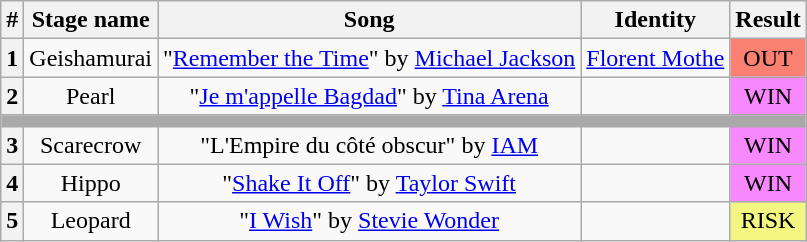<table class="wikitable plainrowheaders" style="text-align: center;">
<tr>
<th>#</th>
<th>Stage name</th>
<th>Song</th>
<th>Identity</th>
<th>Result</th>
</tr>
<tr>
<th>1</th>
<td>Geishamurai</td>
<td>"<a href='#'>Remember the Time</a>" by <a href='#'>Michael Jackson</a></td>
<td><a href='#'>Florent Mothe</a></td>
<td bgcolor="salmon">OUT</td>
</tr>
<tr>
<th>2</th>
<td>Pearl</td>
<td>"<a href='#'>Je m'appelle Bagdad</a>" by <a href='#'>Tina Arena</a></td>
<td></td>
<td bgcolor="#F888FD">WIN</td>
</tr>
<tr>
<td colspan="5" style="background:darkgray"></td>
</tr>
<tr>
<th>3</th>
<td>Scarecrow</td>
<td>"L'Empire du côté obscur" by <a href='#'>IAM</a></td>
<td></td>
<td bgcolor="#F888FD">WIN</td>
</tr>
<tr>
<th>4</th>
<td>Hippo</td>
<td>"<a href='#'>Shake It Off</a>" by <a href='#'>Taylor Swift</a></td>
<td></td>
<td bgcolor="#F888FD">WIN</td>
</tr>
<tr>
<th>5</th>
<td>Leopard</td>
<td>"<a href='#'>I Wish</a>" by <a href='#'>Stevie Wonder</a></td>
<td></td>
<td bgcolor="#F3F781">RISK</td>
</tr>
</table>
